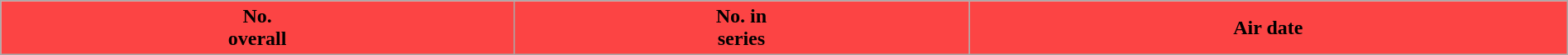<table class="wikitable plainrowheaders" style="width:100%;">
<tr>
<th style="background: #fc4444;">No.<br>overall</th>
<th style="background: #fc4444;">No. in<br>series</th>
<th style="background: #fc4444;">Air date<br>











</th>
</tr>
</table>
